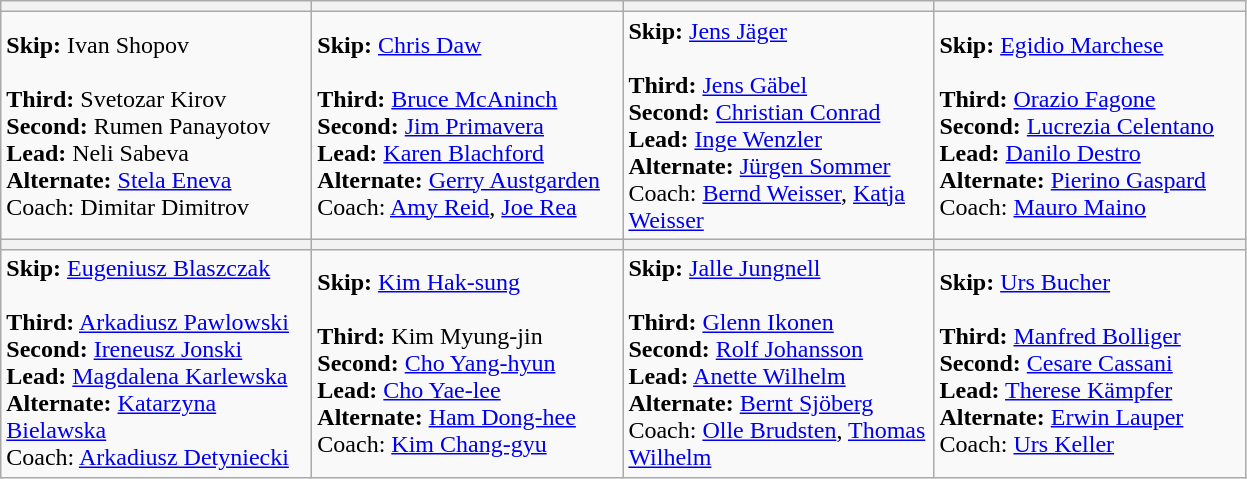<table class="wikitable">
<tr>
<th bgcolor="#efefef" width="200"></th>
<th bgcolor="#efefef" width="200"></th>
<th bgcolor="#efefef" width="200"></th>
<th bgcolor="#efefef" width="200"></th>
</tr>
<tr>
<td><strong>Skip:</strong> Ivan Shopov<br><br><strong>Third:</strong> Svetozar Kirov<br>
<strong>Second:</strong> Rumen Panayotov<br>
<strong>Lead:</strong> Neli Sabeva<br>
<strong>Alternate:</strong> <a href='#'>Stela Eneva</a><br>
Coach: Dimitar Dimitrov</td>
<td><strong>Skip:</strong> <a href='#'>Chris Daw</a><br><br><strong>Third:</strong> <a href='#'>Bruce McAninch</a><br>
<strong>Second:</strong> <a href='#'>Jim Primavera</a><br>
<strong>Lead:</strong> <a href='#'>Karen Blachford</a><br>
<strong>Alternate:</strong> <a href='#'>Gerry Austgarden</a><br>
Coach: <a href='#'>Amy Reid</a>, <a href='#'>Joe Rea</a></td>
<td><strong>Skip:</strong> <a href='#'>Jens Jäger</a><br><br><strong>Third:</strong> <a href='#'>Jens Gäbel</a><br>
<strong>Second:</strong> <a href='#'>Christian Conrad</a><br>
<strong>Lead:</strong> <a href='#'>Inge Wenzler</a><br>
<strong>Alternate:</strong> <a href='#'>Jürgen Sommer</a><br>
Coach: <a href='#'>Bernd Weisser</a>, <a href='#'>Katja Weisser</a></td>
<td><strong>Skip:</strong> <a href='#'>Egidio Marchese</a><br><br><strong>Third:</strong> <a href='#'>Orazio Fagone</a><br>
<strong>Second:</strong> <a href='#'>Lucrezia Celentano</a><br>
<strong>Lead:</strong> <a href='#'>Danilo Destro</a><br>
<strong>Alternate:</strong> <a href='#'>Pierino Gaspard</a><br>
Coach: <a href='#'>Mauro Maino</a></td>
</tr>
<tr>
<th bgcolor="#efefef" width="200"></th>
<th bgcolor="#efefef" width="200"></th>
<th bgcolor="#efefef" width="200"></th>
<th bgcolor="#efefef" width="200"></th>
</tr>
<tr>
<td><strong>Skip:</strong> <a href='#'>Eugeniusz Blaszczak</a><br><br><strong>Third:</strong> <a href='#'>Arkadiusz Pawlowski</a><br>
<strong>Second:</strong> <a href='#'>Ireneusz Jonski</a><br>
<strong>Lead:</strong> <a href='#'>Magdalena Karlewska</a><br>
<strong>Alternate:</strong> <a href='#'>Katarzyna Bielawska</a><br>
Coach: <a href='#'>Arkadiusz Detyniecki</a></td>
<td><strong>Skip:</strong> <a href='#'>Kim Hak-sung</a><br><br><strong>Third:</strong> Kim Myung-jin<br>
<strong>Second:</strong> <a href='#'>Cho Yang-hyun</a><br>
<strong>Lead:</strong> <a href='#'>Cho Yae-lee</a><br>
<strong>Alternate:</strong> <a href='#'>Ham Dong-hee</a><br>
Coach: <a href='#'>Kim Chang-gyu</a></td>
<td><strong>Skip:</strong> <a href='#'>Jalle Jungnell</a><br><br><strong>Third:</strong> <a href='#'>Glenn Ikonen</a><br>
<strong>Second:</strong> <a href='#'>Rolf Johansson</a><br>
<strong>Lead:</strong> <a href='#'>Anette Wilhelm</a><br>
<strong>Alternate:</strong> <a href='#'>Bernt Sjöberg</a><br>
Coach: <a href='#'>Olle Brudsten</a>, <a href='#'>Thomas Wilhelm</a></td>
<td><strong>Skip:</strong> <a href='#'>Urs Bucher</a><br><br><strong>Third:</strong> <a href='#'>Manfred Bolliger</a><br>
<strong>Second:</strong> <a href='#'>Cesare Cassani</a><br>
<strong>Lead:</strong> <a href='#'>Therese Kämpfer</a><br>
<strong>Alternate:</strong> <a href='#'>Erwin Lauper</a><br>
Coach: <a href='#'>Urs Keller</a></td>
</tr>
</table>
